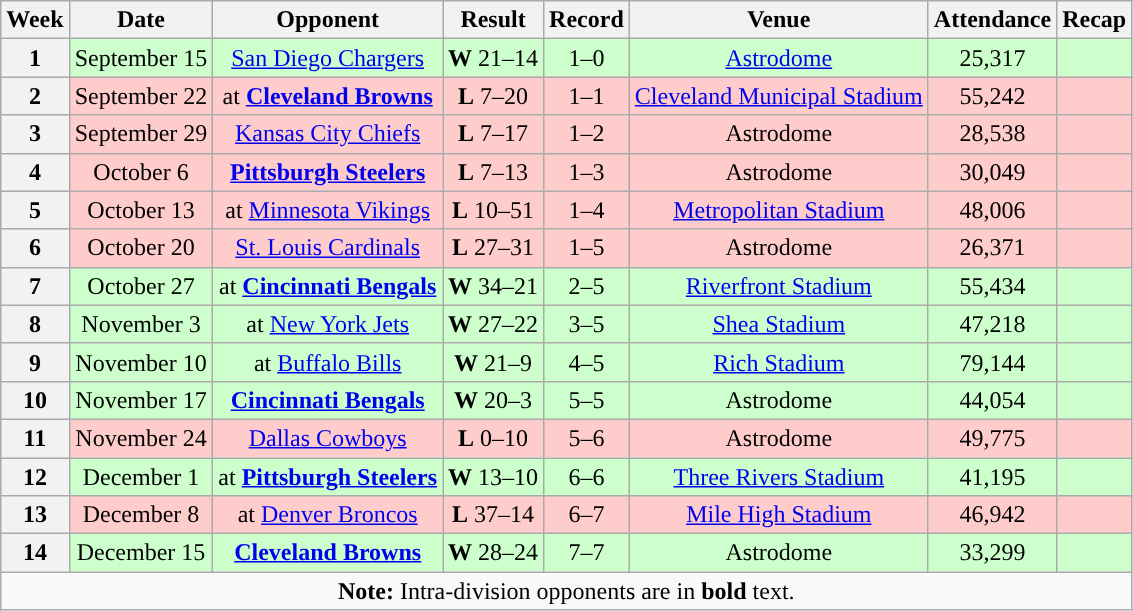<table class="wikitable" style="text-align:center">
<tr>
<th>Week</th>
<th>Date</th>
<th>Opponent</th>
<th>Result</th>
<th>Record</th>
<th>Venue</th>
<th>Attendance</th>
<th>Recap</th>
</tr>
<tr style="background:#cfc">
<th>1</th>
<td>September 15</td>
<td><a href='#'>San Diego Chargers</a></td>
<td><strong>W</strong> 21–14</td>
<td>1–0</td>
<td><a href='#'>Astrodome</a></td>
<td>25,317</td>
<td></td>
</tr>
<tr style="background:#fcc">
<th>2</th>
<td>September 22</td>
<td>at <strong><a href='#'>Cleveland Browns</a></strong></td>
<td><strong>L</strong> 7–20</td>
<td>1–1</td>
<td><a href='#'>Cleveland Municipal Stadium</a></td>
<td>55,242</td>
<td></td>
</tr>
<tr style="background:#fcc">
<th>3</th>
<td>September 29</td>
<td><a href='#'>Kansas City Chiefs</a></td>
<td><strong>L</strong> 7–17</td>
<td>1–2</td>
<td>Astrodome</td>
<td>28,538</td>
<td></td>
</tr>
<tr style="background:#fcc">
<th>4</th>
<td>October 6</td>
<td><strong><a href='#'>Pittsburgh Steelers</a></strong></td>
<td><strong>L</strong> 7–13</td>
<td>1–3</td>
<td>Astrodome</td>
<td>30,049</td>
<td></td>
</tr>
<tr style="background:#fcc">
<th>5</th>
<td>October 13</td>
<td>at <a href='#'>Minnesota Vikings</a></td>
<td><strong>L</strong> 10–51</td>
<td>1–4</td>
<td><a href='#'>Metropolitan Stadium</a></td>
<td>48,006</td>
<td></td>
</tr>
<tr style="background:#fcc">
<th>6</th>
<td>October 20</td>
<td><a href='#'>St. Louis Cardinals</a></td>
<td><strong>L</strong> 27–31</td>
<td>1–5</td>
<td>Astrodome</td>
<td>26,371</td>
<td></td>
</tr>
<tr style="background:#cfc">
<th>7</th>
<td>October 27</td>
<td>at <strong><a href='#'>Cincinnati Bengals</a></strong></td>
<td><strong>W</strong> 34–21</td>
<td>2–5</td>
<td><a href='#'>Riverfront Stadium</a></td>
<td>55,434</td>
<td></td>
</tr>
<tr style="background:#cfc">
<th>8</th>
<td>November 3</td>
<td>at <a href='#'>New York Jets</a></td>
<td><strong>W</strong> 27–22</td>
<td>3–5</td>
<td><a href='#'>Shea Stadium</a></td>
<td>47,218</td>
<td></td>
</tr>
<tr style="background:#cfc">
<th>9</th>
<td>November 10</td>
<td>at <a href='#'>Buffalo Bills</a></td>
<td><strong>W</strong> 21–9</td>
<td>4–5</td>
<td><a href='#'>Rich Stadium</a></td>
<td>79,144</td>
<td></td>
</tr>
<tr style="background:#cfc">
<th>10</th>
<td>November 17</td>
<td><strong><a href='#'>Cincinnati Bengals</a></strong></td>
<td><strong>W</strong> 20–3</td>
<td>5–5</td>
<td>Astrodome</td>
<td>44,054</td>
<td></td>
</tr>
<tr style="background:#fcc">
<th>11</th>
<td>November 24</td>
<td><a href='#'>Dallas Cowboys</a></td>
<td><strong>L</strong> 0–10</td>
<td>5–6</td>
<td>Astrodome</td>
<td>49,775</td>
<td></td>
</tr>
<tr style="background:#cfc">
<th>12</th>
<td>December 1</td>
<td>at <strong><a href='#'>Pittsburgh Steelers</a></strong></td>
<td><strong>W</strong> 13–10</td>
<td>6–6</td>
<td><a href='#'>Three Rivers Stadium</a></td>
<td>41,195</td>
<td></td>
</tr>
<tr style="background:#fcc">
<th>13</th>
<td>December 8</td>
<td>at <a href='#'>Denver Broncos</a></td>
<td><strong>L</strong> 37–14</td>
<td>6–7</td>
<td><a href='#'>Mile High Stadium</a></td>
<td>46,942</td>
<td></td>
</tr>
<tr style="background:#cfc">
<th>14</th>
<td>December 15</td>
<td><strong><a href='#'>Cleveland Browns</a></strong></td>
<td><strong>W</strong> 28–24</td>
<td>7–7</td>
<td>Astrodome</td>
<td>33,299</td>
<td></td>
</tr>
<tr>
<td colspan="8"><strong>Note:</strong> Intra-division opponents are in <strong>bold</strong> text.</td>
</tr>
</table>
